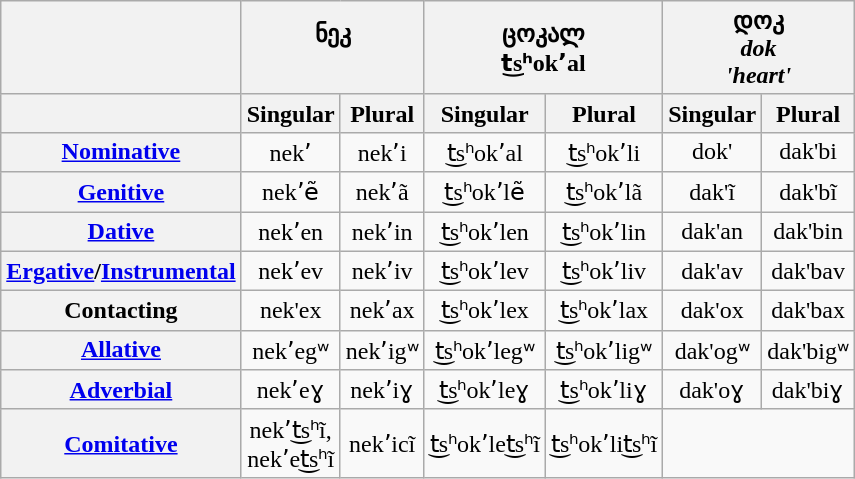<table class="wikitable" style="text-align:center">
<tr>
<th></th>
<th colspan="2">ნეკ<br><br></th>
<th colspan="2">ცოკალ<br>t͜sʰokʼal<br></th>
<th colspan="2">დოკ<br><em>dok<strong><br>'heart'</th>
</tr>
<tr>
<th></th>
<th>Singular</th>
<th>Plural</th>
<th>Singular</th>
<th>Plural</th>
<th>Singular</th>
<th>Plural</th>
</tr>
<tr>
<th><a href='#'>Nominative</a></th>
<td>nekʼ</td>
<td>nekʼi</td>
<td>t͜sʰokʼal</td>
<td>t͜sʰokʼli</td>
<td>dok'</td>
<td>dak'bi</td>
</tr>
<tr>
<th><a href='#'>Genitive</a></th>
<td>nekʼẽ</td>
<td>nekʼã</td>
<td>t͜sʰokʼlẽ</td>
<td>t͜sʰokʼlã</td>
<td>dak'ĩ</td>
<td>dak'bĩ</td>
</tr>
<tr>
<th><a href='#'>Dative</a></th>
<td>nekʼen</td>
<td>nekʼin</td>
<td>t͜sʰokʼlen</td>
<td>t͜sʰokʼlin</td>
<td>dak'an</td>
<td>dak'bin</td>
</tr>
<tr>
<th><a href='#'>Ergative</a>/<a href='#'>Instrumental</a></th>
<td>nekʼev</td>
<td>nekʼiv</td>
<td>t͜sʰokʼlev</td>
<td>t͜sʰokʼliv</td>
<td>dak'av</td>
<td>dak'bav</td>
</tr>
<tr>
<th>Contacting</th>
<td>nek'ex</td>
<td>nekʼax</td>
<td>t͜sʰokʼlex</td>
<td>t͜sʰokʼlax</td>
<td>dak'ox</td>
<td>dak'bax</td>
</tr>
<tr>
<th><a href='#'>Allative</a></th>
<td>nekʼegʷ</td>
<td>nekʼigʷ</td>
<td>t͜sʰokʼlegʷ</td>
<td>t͜sʰokʼligʷ</td>
<td>dak'ogʷ</td>
<td>dak'bigʷ</td>
</tr>
<tr>
<th><a href='#'>Adverbial</a></th>
<td>nekʼeɣ</td>
<td>nekʼiɣ</td>
<td>t͜sʰokʼleɣ</td>
<td>t͜sʰokʼliɣ</td>
<td>dak'oɣ</td>
<td>dak'biɣ</td>
</tr>
<tr>
<th><a href='#'>Comitative</a></th>
<td>nekʼt͜sʰĩ,<br>nekʼet͜sʰĩ</td>
<td>nekʼicĩ</td>
<td>t͜sʰokʼlet͜sʰĩ</td>
<td>t͜sʰokʼlit͜sʰĩ</td>
<td colspan="2"></td>
</tr>
</table>
